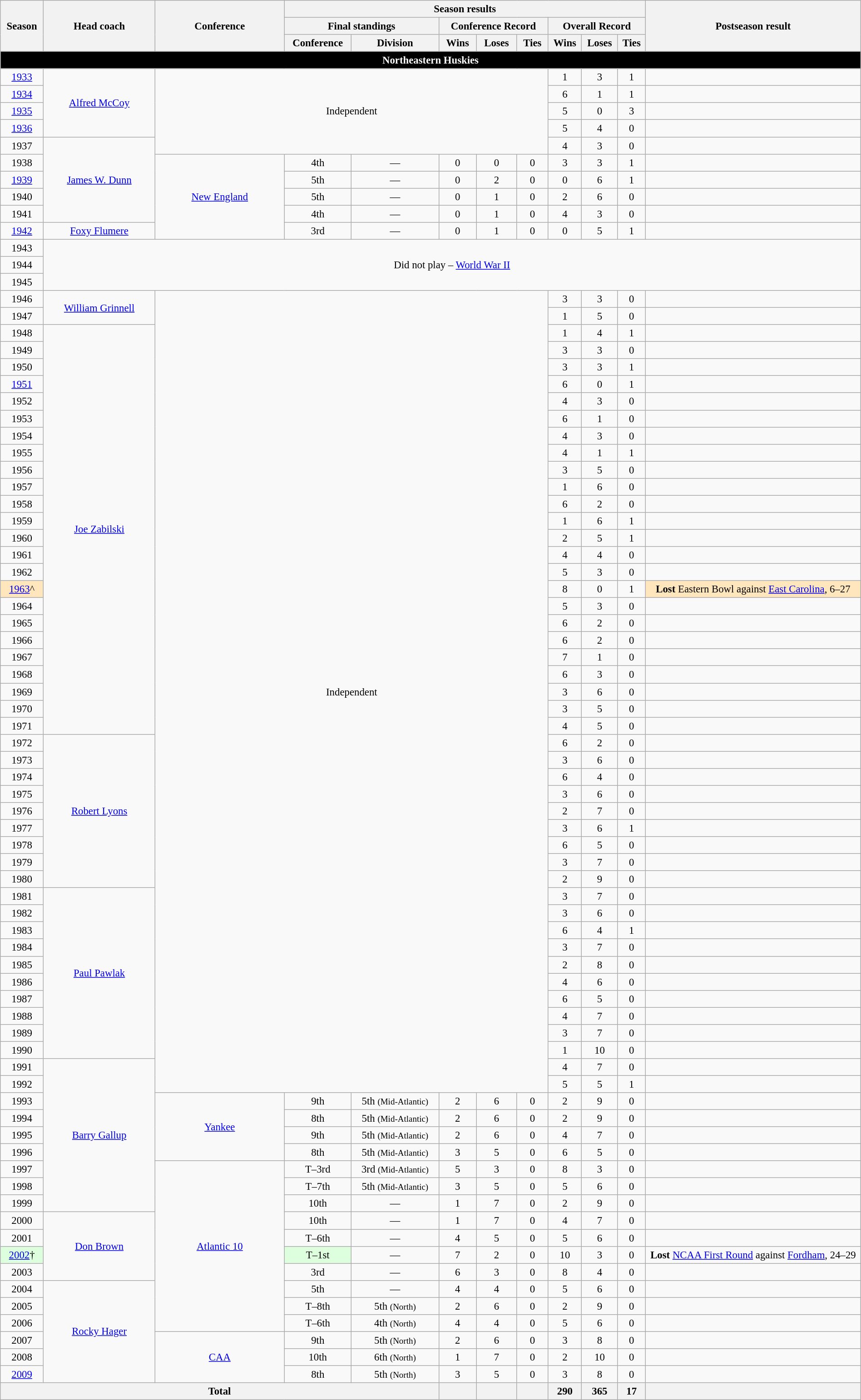<table class="wikitable" style="font-size: 95%; width:100%; text-align:center;">
<tr>
<th rowspan="3" style="width:5%;">Season</th>
<th rowspan="3" style="width:13%;">Head coach</th>
<th rowspan="3" style="width:15%;">Conference</th>
<th colspan="8">Season results</th>
<th rowspan="3" style="width:25%;">Postseason result</th>
</tr>
<tr>
<th colspan="2">Final standings</th>
<th colspan="3">Conference Record</th>
<th colspan="3">Overall Record</th>
</tr>
<tr>
<th>Conference</th>
<th>Division</th>
<th>Wins</th>
<th>Loses</th>
<th>Ties</th>
<th>Wins</th>
<th>Loses</th>
<th>Ties</th>
</tr>
<tr>
<td Colspan="14" style="background:#000000; color:white"><span><strong>Northeastern Huskies</strong></span></td>
</tr>
<tr>
<td><a href='#'>1933</a></td>
<td rowspan="4"><a href='#'>Alfred McCoy</a></td>
<td rowspan="5" colspan="6">Independent</td>
<td>1</td>
<td>3</td>
<td>1</td>
<td colspan="3"></td>
</tr>
<tr>
<td><a href='#'>1934</a></td>
<td>6</td>
<td>1</td>
<td>1</td>
<td colspan="3"></td>
</tr>
<tr>
<td><a href='#'>1935</a></td>
<td>5</td>
<td>0</td>
<td>3</td>
<td colspan="3"></td>
</tr>
<tr>
<td><a href='#'>1936</a></td>
<td>5</td>
<td>4</td>
<td>0</td>
<td colspan="3"></td>
</tr>
<tr>
<td>1937</td>
<td rowspan="5"><a href='#'>James W. Dunn</a></td>
<td>4</td>
<td>3</td>
<td>0</td>
<td colspan="3"></td>
</tr>
<tr>
<td>1938</td>
<td rowspan="5" colspan="1"><a href='#'>New England</a></td>
<td>4th</td>
<td>—</td>
<td>0</td>
<td>0</td>
<td>0</td>
<td>3</td>
<td>3</td>
<td>1</td>
<td colspan="3"></td>
</tr>
<tr>
<td><a href='#'>1939</a></td>
<td>5th</td>
<td>—</td>
<td>0</td>
<td>2</td>
<td>0</td>
<td>0</td>
<td>6</td>
<td>1</td>
<td colspan="3"></td>
</tr>
<tr>
<td>1940</td>
<td>5th</td>
<td>—</td>
<td>0</td>
<td>1</td>
<td>0</td>
<td>2</td>
<td>6</td>
<td>0</td>
<td colspan="3"></td>
</tr>
<tr>
<td>1941</td>
<td>4th</td>
<td>—</td>
<td>0</td>
<td>1</td>
<td>0</td>
<td>4</td>
<td>3</td>
<td>0</td>
<td colspan="3"></td>
</tr>
<tr>
<td><a href='#'>1942</a></td>
<td><a href='#'>Foxy Flumere</a></td>
<td>3rd</td>
<td>—</td>
<td>0</td>
<td>1</td>
<td>0</td>
<td>0</td>
<td>5</td>
<td>1</td>
<td colspan="3"></td>
</tr>
<tr>
<td>1943</td>
<td colspan="13" rowspan="3">Did not play – <a href='#'>World War II</a></td>
</tr>
<tr>
<td>1944</td>
</tr>
<tr>
<td>1945</td>
</tr>
<tr>
<td>1946</td>
<td rowspan="2"><a href='#'>William Grinnell</a></td>
<td rowspan="47" colspan="6">Independent</td>
<td>3</td>
<td>3</td>
<td>0</td>
<td></td>
</tr>
<tr>
<td>1947</td>
<td>1</td>
<td>5</td>
<td>0</td>
<td></td>
</tr>
<tr>
<td>1948</td>
<td rowspan="24"><a href='#'>Joe Zabilski</a></td>
<td>1</td>
<td>4</td>
<td>1</td>
<td></td>
</tr>
<tr>
<td>1949</td>
<td>3</td>
<td>3</td>
<td>0</td>
<td></td>
</tr>
<tr>
<td>1950</td>
<td>3</td>
<td>3</td>
<td>1</td>
<td></td>
</tr>
<tr>
<td><a href='#'>1951</a></td>
<td>6</td>
<td>0</td>
<td>1</td>
<td></td>
</tr>
<tr>
<td>1952</td>
<td>4</td>
<td>3</td>
<td>0</td>
<td></td>
</tr>
<tr>
<td>1953</td>
<td>6</td>
<td>1</td>
<td>0</td>
<td></td>
</tr>
<tr>
<td>1954</td>
<td>4</td>
<td>3</td>
<td>0</td>
<td></td>
</tr>
<tr>
<td>1955</td>
<td>4</td>
<td>1</td>
<td>1</td>
<td></td>
</tr>
<tr>
<td>1956</td>
<td>3</td>
<td>5</td>
<td>0</td>
<td></td>
</tr>
<tr>
<td>1957</td>
<td>1</td>
<td>6</td>
<td>0</td>
<td></td>
</tr>
<tr>
<td>1958</td>
<td>6</td>
<td>2</td>
<td>0</td>
<td></td>
</tr>
<tr>
<td>1959</td>
<td>1</td>
<td>6</td>
<td>1</td>
<td></td>
</tr>
<tr>
<td>1960</td>
<td>2</td>
<td>5</td>
<td>1</td>
<td></td>
</tr>
<tr>
<td>1961</td>
<td>4</td>
<td>4</td>
<td>0</td>
<td></td>
</tr>
<tr>
<td>1962</td>
<td>5</td>
<td>3</td>
<td>0</td>
<td></td>
</tr>
<tr>
<td style="background: #ffe6bd;"><a href='#'>1963</a>^</td>
<td>8</td>
<td>0</td>
<td>1</td>
<td style="background: #ffe6bd;"><strong>Lost</strong> Eastern Bowl against <a href='#'>East Carolina</a>, 6–27</td>
</tr>
<tr>
<td>1964</td>
<td>5</td>
<td>3</td>
<td>0</td>
<td></td>
</tr>
<tr>
<td>1965</td>
<td>6</td>
<td>2</td>
<td>0</td>
<td></td>
</tr>
<tr>
<td>1966</td>
<td>6</td>
<td>2</td>
<td>0</td>
<td></td>
</tr>
<tr>
<td>1967</td>
<td>7</td>
<td>1</td>
<td>0</td>
<td></td>
</tr>
<tr>
<td>1968</td>
<td>6</td>
<td>3</td>
<td>0</td>
<td></td>
</tr>
<tr>
<td>1969</td>
<td>3</td>
<td>6</td>
<td>0</td>
<td></td>
</tr>
<tr>
<td>1970</td>
<td>3</td>
<td>5</td>
<td>0</td>
<td></td>
</tr>
<tr>
<td>1971</td>
<td>4</td>
<td>5</td>
<td>0</td>
<td></td>
</tr>
<tr>
<td>1972</td>
<td rowspan="9"><a href='#'>Robert Lyons</a></td>
<td>6</td>
<td>2</td>
<td>0</td>
<td></td>
</tr>
<tr>
<td>1973</td>
<td>3</td>
<td>6</td>
<td>0</td>
<td></td>
</tr>
<tr>
<td>1974</td>
<td>6</td>
<td>4</td>
<td>0</td>
<td></td>
</tr>
<tr>
<td>1975</td>
<td>3</td>
<td>6</td>
<td>0</td>
<td></td>
</tr>
<tr>
<td>1976</td>
<td>2</td>
<td>7</td>
<td>0</td>
<td></td>
</tr>
<tr>
<td>1977</td>
<td>3</td>
<td>6</td>
<td>1</td>
<td></td>
</tr>
<tr>
<td>1978</td>
<td>6</td>
<td>5</td>
<td>0</td>
<td></td>
</tr>
<tr>
<td>1979</td>
<td>3</td>
<td>7</td>
<td>0</td>
<td></td>
</tr>
<tr>
<td>1980</td>
<td>2</td>
<td>9</td>
<td>0</td>
<td></td>
</tr>
<tr>
<td>1981</td>
<td rowspan="10"><a href='#'>Paul Pawlak</a></td>
<td>3</td>
<td>7</td>
<td>0</td>
<td></td>
</tr>
<tr>
<td>1982</td>
<td>3</td>
<td>6</td>
<td>0</td>
<td></td>
</tr>
<tr>
<td>1983</td>
<td>6</td>
<td>4</td>
<td>1</td>
<td></td>
</tr>
<tr>
<td>1984</td>
<td>3</td>
<td>7</td>
<td>0</td>
<td></td>
</tr>
<tr>
<td>1985</td>
<td>2</td>
<td>8</td>
<td>0</td>
<td></td>
</tr>
<tr>
<td>1986</td>
<td>4</td>
<td>6</td>
<td>0</td>
<td></td>
</tr>
<tr>
<td>1987</td>
<td>6</td>
<td>5</td>
<td>0</td>
<td></td>
</tr>
<tr>
<td>1988</td>
<td>4</td>
<td>7</td>
<td>0</td>
<td></td>
</tr>
<tr>
<td>1989</td>
<td>3</td>
<td>7</td>
<td>0</td>
<td></td>
</tr>
<tr>
<td>1990</td>
<td>1</td>
<td>10</td>
<td>0</td>
<td></td>
</tr>
<tr>
<td>1991</td>
<td rowspan="9"><a href='#'>Barry Gallup</a></td>
<td>4</td>
<td>7</td>
<td>0</td>
<td></td>
</tr>
<tr>
<td>1992</td>
<td>5</td>
<td>5</td>
<td>1</td>
<td></td>
</tr>
<tr>
<td>1993</td>
<td rowspan="4"><a href='#'>Yankee</a></td>
<td>9th</td>
<td>5th <small>(Mid-Atlantic)</small></td>
<td>2</td>
<td>6</td>
<td>0</td>
<td>2</td>
<td>9</td>
<td>0</td>
<td></td>
</tr>
<tr>
<td>1994</td>
<td>8th</td>
<td>5th <small>(Mid-Atlantic)</small></td>
<td>2</td>
<td>6</td>
<td>0</td>
<td>2</td>
<td>9</td>
<td>0</td>
<td></td>
</tr>
<tr>
<td>1995</td>
<td>9th</td>
<td>5th <small>(Mid-Atlantic)</small></td>
<td>2</td>
<td>6</td>
<td>0</td>
<td>4</td>
<td>7</td>
<td>0</td>
<td></td>
</tr>
<tr>
<td>1996</td>
<td>8th</td>
<td>5th <small>(Mid-Atlantic)</small></td>
<td>3</td>
<td>5</td>
<td>0</td>
<td>6</td>
<td>5</td>
<td>0</td>
<td></td>
</tr>
<tr>
<td>1997</td>
<td rowspan="10"><a href='#'>Atlantic 10</a></td>
<td>T–3rd</td>
<td>3rd <small>(Mid-Atlantic)</small></td>
<td>5</td>
<td>3</td>
<td>0</td>
<td>8</td>
<td>3</td>
<td>0</td>
<td></td>
</tr>
<tr>
<td>1998</td>
<td>T–7th</td>
<td>5th <small>(Mid-Atlantic)</small></td>
<td>3</td>
<td>5</td>
<td>0</td>
<td>5</td>
<td>6</td>
<td>0</td>
<td></td>
</tr>
<tr>
<td>1999</td>
<td>10th</td>
<td>—</td>
<td>1</td>
<td>7</td>
<td>0</td>
<td>2</td>
<td>9</td>
<td>0</td>
<td></td>
</tr>
<tr>
<td>2000</td>
<td rowspan="4"><a href='#'>Don Brown</a></td>
<td>10th</td>
<td>—</td>
<td>1</td>
<td>7</td>
<td>0</td>
<td>4</td>
<td>7</td>
<td>0</td>
<td></td>
</tr>
<tr>
<td>2001</td>
<td>T–6th</td>
<td>—</td>
<td>4</td>
<td>5</td>
<td>0</td>
<td>5</td>
<td>6</td>
<td>0</td>
<td></td>
</tr>
<tr>
<td style="background: #ddffdd;"><a href='#'>2002</a>†</td>
<td style="background: #ddffdd;">T–1st</td>
<td>—</td>
<td>7</td>
<td>2</td>
<td>0</td>
<td>10</td>
<td>3</td>
<td>0</td>
<td><strong>Lost</strong> <a href='#'>NCAA First Round</a> against <a href='#'>Fordham</a>, 24–29</td>
</tr>
<tr>
<td>2003</td>
<td>3rd</td>
<td>—</td>
<td>6</td>
<td>3</td>
<td>0</td>
<td>8</td>
<td>4</td>
<td>0</td>
<td></td>
</tr>
<tr>
<td>2004</td>
<td rowspan="6"><a href='#'>Rocky Hager</a></td>
<td>5th</td>
<td>—</td>
<td>4</td>
<td>4</td>
<td>0</td>
<td>5</td>
<td>6</td>
<td>0</td>
<td></td>
</tr>
<tr>
<td>2005</td>
<td>T–8th</td>
<td>5th <small>(North)</small></td>
<td>2</td>
<td>6</td>
<td>0</td>
<td>2</td>
<td>9</td>
<td>0</td>
<td></td>
</tr>
<tr>
<td>2006</td>
<td>T–6th</td>
<td>4th <small>(North)</small></td>
<td>4</td>
<td>4</td>
<td>0</td>
<td>5</td>
<td>6</td>
<td>0</td>
<td></td>
</tr>
<tr>
<td>2007</td>
<td rowspan="3"><a href='#'>CAA</a></td>
<td>9th</td>
<td>5th <small>(North)</small></td>
<td>2</td>
<td>6</td>
<td>0</td>
<td>3</td>
<td>8</td>
<td>0</td>
<td></td>
</tr>
<tr>
<td>2008</td>
<td>10th</td>
<td>6th <small>(North)</small></td>
<td>1</td>
<td>7</td>
<td>0</td>
<td>2</td>
<td>10</td>
<td>0</td>
<td></td>
</tr>
<tr>
<td><a href='#'>2009</a></td>
<td>8th</td>
<td>5th <small>(North)</small></td>
<td>3</td>
<td>5</td>
<td>0</td>
<td>3</td>
<td>8</td>
<td>0</td>
<td></td>
</tr>
<tr>
<th align="center" rowSpan="3" colSpan="5">Total</th>
<th></th>
<th></th>
<th></th>
<th align="center">290</th>
<th align="center">365</th>
<th align="center">17</th>
<th colSpan="1" align="center"></th>
</tr>
</table>
